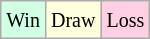<table class="wikitable">
<tr>
<td style="background:#d0ffe3;"><small>Win</small></td>
<td style="background:#ffffdd;"><small>Draw</small></td>
<td style="background:#ffd0e3;"><small>Loss</small></td>
</tr>
</table>
